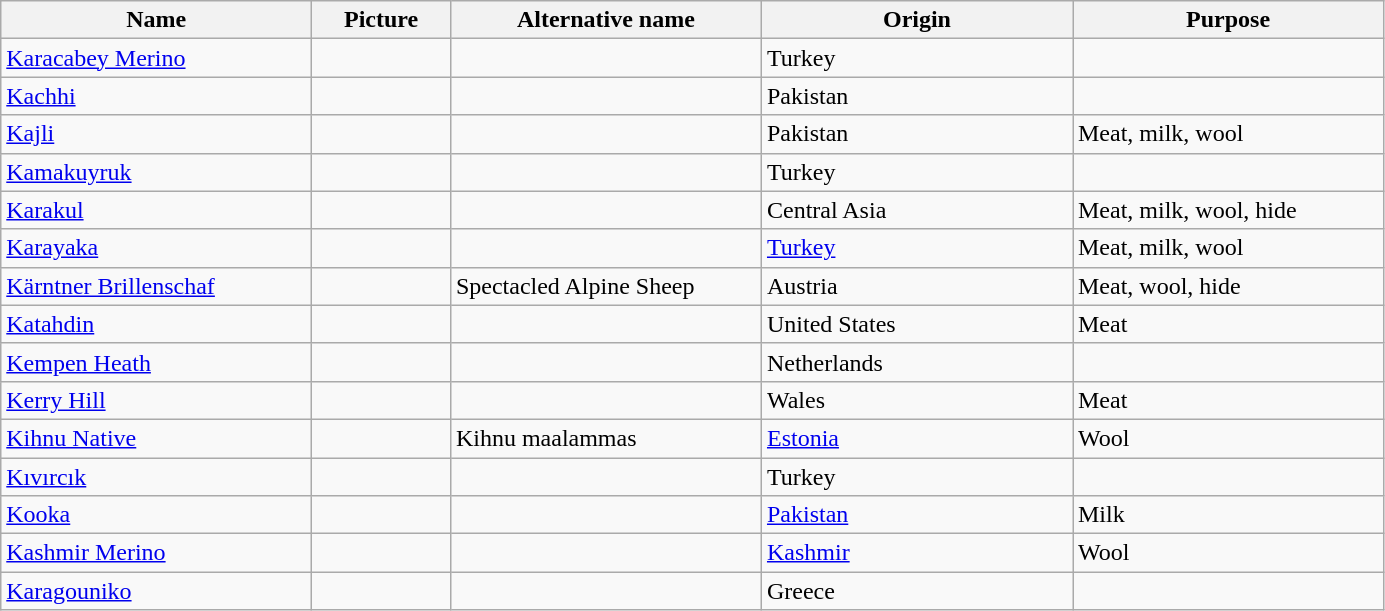<table class="wikitable sortable">
<tr>
<th width="200">Name</th>
<th width="85">Picture</th>
<th width="200">Alternative name</th>
<th width="200">Origin</th>
<th width="200">Purpose</th>
</tr>
<tr>
<td><a href='#'>Karacabey Merino</a></td>
<td></td>
<td></td>
<td>Turkey</td>
<td></td>
</tr>
<tr>
<td><a href='#'>Kachhi</a></td>
<td></td>
<td></td>
<td>Pakistan</td>
<td></td>
</tr>
<tr>
<td><a href='#'>Kajli</a></td>
<td></td>
<td></td>
<td>Pakistan</td>
<td>Meat, milk, wool</td>
</tr>
<tr>
<td><a href='#'>Kamakuyruk</a></td>
<td></td>
<td></td>
<td>Turkey</td>
<td></td>
</tr>
<tr>
<td><a href='#'>Karakul</a></td>
<td></td>
<td></td>
<td>Central Asia</td>
<td>Meat, milk, wool, hide</td>
</tr>
<tr>
<td><a href='#'>Karayaka</a></td>
<td></td>
<td></td>
<td><a href='#'>Turkey</a></td>
<td>Meat, milk, wool</td>
</tr>
<tr>
<td><a href='#'>Kärntner Brillenschaf</a></td>
<td></td>
<td>Spectacled Alpine Sheep</td>
<td>Austria</td>
<td>Meat, wool, hide</td>
</tr>
<tr>
<td><a href='#'>Katahdin</a></td>
<td></td>
<td></td>
<td>United States</td>
<td>Meat</td>
</tr>
<tr>
<td><a href='#'>Kempen Heath</a></td>
<td></td>
<td></td>
<td>Netherlands</td>
<td></td>
</tr>
<tr>
<td><a href='#'>Kerry Hill</a></td>
<td></td>
<td></td>
<td>Wales</td>
<td>Meat</td>
</tr>
<tr>
<td><a href='#'>Kihnu Native</a></td>
<td></td>
<td>Kihnu maalammas</td>
<td><a href='#'>Estonia</a></td>
<td>Wool</td>
</tr>
<tr>
<td><a href='#'>Kıvırcık</a></td>
<td></td>
<td></td>
<td>Turkey</td>
<td></td>
</tr>
<tr>
<td><a href='#'>Kooka</a></td>
<td></td>
<td></td>
<td><a href='#'>Pakistan</a></td>
<td>Milk</td>
</tr>
<tr>
<td><a href='#'>Kashmir Merino</a></td>
<td></td>
<td></td>
<td><a href='#'>Kashmir</a></td>
<td>Wool</td>
</tr>
<tr>
<td><a href='#'>Karagouniko</a></td>
<td></td>
<td></td>
<td>Greece</td>
<td></td>
</tr>
</table>
